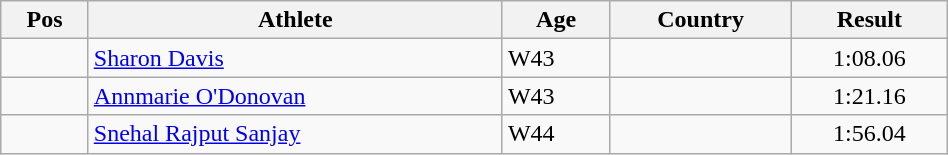<table class="wikitable"  style="text-align:center; width:50%;">
<tr>
<th>Pos</th>
<th>Athlete</th>
<th>Age</th>
<th>Country</th>
<th>Result</th>
</tr>
<tr>
<td align=center></td>
<td align=left><a href='#'>Sharon Davis</a></td>
<td align=left>W43</td>
<td align=left></td>
<td>1:08.06</td>
</tr>
<tr>
<td align=center></td>
<td align=left><a href='#'>Annmarie O'Donovan</a></td>
<td align=left>W43</td>
<td align=left></td>
<td>1:21.16</td>
</tr>
<tr>
<td align=center></td>
<td align=left><a href='#'>Snehal Rajput Sanjay</a></td>
<td align=left>W44</td>
<td align=left></td>
<td>1:56.04</td>
</tr>
</table>
